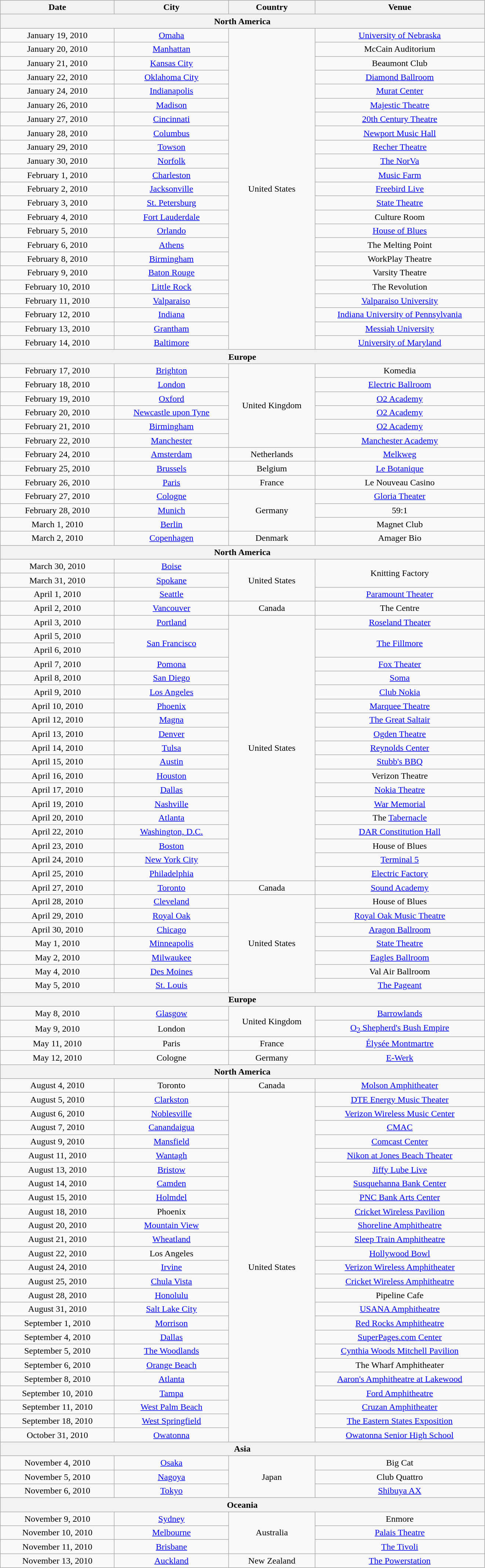<table class="wikitable" style="text-align:center;">
<tr>
<th width="200">Date</th>
<th width="200">City</th>
<th width="150">Country</th>
<th width="300">Venue</th>
</tr>
<tr>
<th colspan="4">North America</th>
</tr>
<tr>
<td>January 19, 2010</td>
<td><a href='#'>Omaha</a></td>
<td rowspan="23">United States</td>
<td><a href='#'>University of Nebraska</a></td>
</tr>
<tr>
<td>January 20, 2010</td>
<td><a href='#'>Manhattan</a></td>
<td>McCain Auditorium</td>
</tr>
<tr>
<td>January 21, 2010</td>
<td><a href='#'>Kansas City</a></td>
<td>Beaumont Club</td>
</tr>
<tr>
<td>January 22, 2010</td>
<td><a href='#'>Oklahoma City</a></td>
<td><a href='#'>Diamond Ballroom</a></td>
</tr>
<tr>
<td>January 24, 2010</td>
<td><a href='#'>Indianapolis</a></td>
<td><a href='#'>Murat Center</a></td>
</tr>
<tr>
<td>January 26, 2010</td>
<td><a href='#'>Madison</a></td>
<td><a href='#'>Majestic Theatre</a></td>
</tr>
<tr>
<td>January 27, 2010</td>
<td><a href='#'>Cincinnati</a></td>
<td><a href='#'>20th Century Theatre</a></td>
</tr>
<tr>
<td>January 28, 2010</td>
<td><a href='#'>Columbus</a></td>
<td><a href='#'>Newport Music Hall</a></td>
</tr>
<tr>
<td>January 29, 2010</td>
<td><a href='#'>Towson</a></td>
<td><a href='#'>Recher Theatre</a></td>
</tr>
<tr>
<td>January 30, 2010</td>
<td><a href='#'>Norfolk</a></td>
<td><a href='#'>The NorVa</a></td>
</tr>
<tr>
<td>February 1, 2010</td>
<td><a href='#'>Charleston</a></td>
<td><a href='#'>Music Farm</a></td>
</tr>
<tr>
<td>February 2, 2010</td>
<td><a href='#'>Jacksonville</a></td>
<td><a href='#'>Freebird Live</a></td>
</tr>
<tr>
<td>February 3, 2010</td>
<td><a href='#'>St. Petersburg</a></td>
<td><a href='#'>State Theatre</a></td>
</tr>
<tr>
<td>February 4, 2010</td>
<td><a href='#'>Fort Lauderdale</a></td>
<td>Culture Room</td>
</tr>
<tr>
<td>February 5, 2010</td>
<td><a href='#'>Orlando</a></td>
<td><a href='#'>House of Blues</a></td>
</tr>
<tr>
<td>February 6, 2010</td>
<td><a href='#'>Athens</a></td>
<td>The Melting Point</td>
</tr>
<tr>
<td>February 8, 2010</td>
<td><a href='#'>Birmingham</a></td>
<td>WorkPlay Theatre</td>
</tr>
<tr>
<td>February 9, 2010</td>
<td><a href='#'>Baton Rouge</a></td>
<td>Varsity Theatre</td>
</tr>
<tr>
<td>February 10, 2010</td>
<td><a href='#'>Little Rock</a></td>
<td>The Revolution</td>
</tr>
<tr>
<td>February 11, 2010</td>
<td><a href='#'>Valparaiso</a></td>
<td><a href='#'>Valparaiso University</a></td>
</tr>
<tr>
<td>February 12, 2010</td>
<td><a href='#'>Indiana</a></td>
<td><a href='#'>Indiana University of Pennsylvania</a></td>
</tr>
<tr>
<td>February 13, 2010</td>
<td><a href='#'>Grantham</a></td>
<td><a href='#'>Messiah University</a></td>
</tr>
<tr>
<td>February 14, 2010</td>
<td><a href='#'>Baltimore</a></td>
<td><a href='#'>University of Maryland</a></td>
</tr>
<tr>
<th colspan="4">Europe</th>
</tr>
<tr>
<td>February 17, 2010</td>
<td><a href='#'>Brighton</a></td>
<td rowspan="6">United Kingdom</td>
<td>Komedia</td>
</tr>
<tr>
<td>February 18, 2010</td>
<td><a href='#'>London</a></td>
<td><a href='#'>Electric Ballroom</a></td>
</tr>
<tr>
<td>February 19, 2010</td>
<td><a href='#'>Oxford</a></td>
<td><a href='#'>O2 Academy</a></td>
</tr>
<tr>
<td>February 20, 2010</td>
<td><a href='#'>Newcastle upon Tyne</a></td>
<td><a href='#'>O2 Academy</a></td>
</tr>
<tr>
<td>February 21, 2010</td>
<td><a href='#'>Birmingham</a></td>
<td><a href='#'>O2 Academy</a></td>
</tr>
<tr>
<td>February 22, 2010</td>
<td><a href='#'>Manchester</a></td>
<td><a href='#'>Manchester Academy</a></td>
</tr>
<tr>
<td>February 24, 2010</td>
<td><a href='#'>Amsterdam</a></td>
<td>Netherlands</td>
<td><a href='#'>Melkweg</a></td>
</tr>
<tr>
<td>February 25, 2010</td>
<td><a href='#'>Brussels</a></td>
<td>Belgium</td>
<td><a href='#'>Le Botanique</a></td>
</tr>
<tr>
<td>February 26, 2010</td>
<td><a href='#'>Paris</a></td>
<td>France</td>
<td>Le Nouveau Casino</td>
</tr>
<tr>
<td>February 27, 2010</td>
<td><a href='#'>Cologne</a></td>
<td rowspan="3">Germany</td>
<td><a href='#'>Gloria Theater</a></td>
</tr>
<tr>
<td>February 28, 2010</td>
<td><a href='#'>Munich</a></td>
<td>59:1</td>
</tr>
<tr>
<td>March 1, 2010</td>
<td><a href='#'>Berlin</a></td>
<td>Magnet Club</td>
</tr>
<tr>
<td>March 2, 2010</td>
<td><a href='#'>Copenhagen</a></td>
<td>Denmark</td>
<td>Amager Bio</td>
</tr>
<tr>
<th colspan="4">North America</th>
</tr>
<tr>
<td>March 30, 2010</td>
<td><a href='#'>Boise</a></td>
<td rowspan="3">United States</td>
<td rowspan="2">Knitting Factory</td>
</tr>
<tr>
<td>March 31, 2010</td>
<td><a href='#'>Spokane</a></td>
</tr>
<tr>
<td>April 1, 2010</td>
<td><a href='#'>Seattle</a></td>
<td><a href='#'>Paramount Theater</a></td>
</tr>
<tr>
<td>April 2, 2010</td>
<td><a href='#'>Vancouver</a></td>
<td>Canada</td>
<td>The Centre</td>
</tr>
<tr>
<td>April 3, 2010</td>
<td><a href='#'>Portland</a></td>
<td rowspan="19">United States</td>
<td><a href='#'>Roseland Theater</a></td>
</tr>
<tr>
<td>April 5, 2010</td>
<td rowspan="2"><a href='#'>San Francisco</a></td>
<td rowspan="2"><a href='#'>The Fillmore</a></td>
</tr>
<tr>
<td>April 6, 2010</td>
</tr>
<tr>
<td>April 7, 2010</td>
<td><a href='#'>Pomona</a></td>
<td><a href='#'>Fox Theater</a></td>
</tr>
<tr>
<td>April 8, 2010</td>
<td><a href='#'>San Diego</a></td>
<td><a href='#'>Soma</a></td>
</tr>
<tr>
<td>April 9, 2010</td>
<td><a href='#'>Los Angeles</a></td>
<td><a href='#'>Club Nokia</a></td>
</tr>
<tr>
<td>April 10, 2010</td>
<td><a href='#'>Phoenix</a></td>
<td><a href='#'>Marquee Theatre</a></td>
</tr>
<tr>
<td>April 12, 2010</td>
<td><a href='#'>Magna</a></td>
<td><a href='#'>The Great Saltair</a></td>
</tr>
<tr>
<td>April 13, 2010</td>
<td><a href='#'>Denver</a></td>
<td><a href='#'>Ogden Theatre</a></td>
</tr>
<tr>
<td>April 14, 2010</td>
<td><a href='#'>Tulsa</a></td>
<td><a href='#'>Reynolds Center</a></td>
</tr>
<tr>
<td>April 15, 2010</td>
<td><a href='#'>Austin</a></td>
<td><a href='#'>Stubb's BBQ</a></td>
</tr>
<tr>
<td>April 16, 2010</td>
<td><a href='#'>Houston</a></td>
<td>Verizon Theatre</td>
</tr>
<tr>
<td>April 17, 2010</td>
<td><a href='#'>Dallas</a></td>
<td><a href='#'>Nokia Theatre</a></td>
</tr>
<tr>
<td>April 19, 2010</td>
<td><a href='#'>Nashville</a></td>
<td><a href='#'>War Memorial</a></td>
</tr>
<tr>
<td>April 20, 2010</td>
<td><a href='#'>Atlanta</a></td>
<td>The <a href='#'>Tabernacle</a></td>
</tr>
<tr>
<td>April 22, 2010</td>
<td><a href='#'>Washington, D.C.</a></td>
<td><a href='#'>DAR Constitution Hall</a></td>
</tr>
<tr>
<td>April 23, 2010</td>
<td><a href='#'>Boston</a></td>
<td>House of Blues</td>
</tr>
<tr>
<td>April 24, 2010</td>
<td><a href='#'>New York City</a></td>
<td><a href='#'>Terminal 5</a></td>
</tr>
<tr>
<td>April 25, 2010</td>
<td><a href='#'>Philadelphia</a></td>
<td><a href='#'>Electric Factory</a></td>
</tr>
<tr>
<td>April 27, 2010</td>
<td><a href='#'>Toronto</a></td>
<td>Canada</td>
<td><a href='#'>Sound Academy</a></td>
</tr>
<tr>
<td>April 28, 2010</td>
<td><a href='#'>Cleveland</a></td>
<td rowspan="7">United States</td>
<td>House of Blues</td>
</tr>
<tr>
<td>April 29, 2010</td>
<td><a href='#'>Royal Oak</a></td>
<td><a href='#'>Royal Oak Music Theatre</a></td>
</tr>
<tr>
<td>April 30, 2010</td>
<td><a href='#'>Chicago</a></td>
<td><a href='#'>Aragon Ballroom</a></td>
</tr>
<tr>
<td>May 1, 2010</td>
<td><a href='#'>Minneapolis</a></td>
<td><a href='#'>State Theatre</a></td>
</tr>
<tr>
<td>May 2, 2010</td>
<td><a href='#'>Milwaukee</a></td>
<td><a href='#'>Eagles Ballroom</a></td>
</tr>
<tr>
<td>May 4, 2010</td>
<td><a href='#'>Des Moines</a></td>
<td>Val Air Ballroom</td>
</tr>
<tr>
<td>May 5, 2010</td>
<td><a href='#'>St. Louis</a></td>
<td><a href='#'>The Pageant</a></td>
</tr>
<tr>
<th colspan="4">Europe</th>
</tr>
<tr>
<td>May 8, 2010</td>
<td><a href='#'>Glasgow</a></td>
<td rowspan="2">United Kingdom</td>
<td><a href='#'>Barrowlands</a></td>
</tr>
<tr>
<td>May 9, 2010</td>
<td>London</td>
<td><a href='#'>O<sub>2</sub> Shepherd's Bush Empire</a></td>
</tr>
<tr>
<td>May 11, 2010</td>
<td>Paris</td>
<td>France</td>
<td><a href='#'>Élysée Montmartre</a></td>
</tr>
<tr>
<td>May 12, 2010</td>
<td>Cologne</td>
<td>Germany</td>
<td><a href='#'>E-Werk</a></td>
</tr>
<tr>
<th colspan="4">North America</th>
</tr>
<tr>
<td>August 4, 2010</td>
<td>Toronto</td>
<td>Canada</td>
<td><a href='#'>Molson Amphitheater</a></td>
</tr>
<tr>
<td>August 5, 2010</td>
<td><a href='#'>Clarkston</a></td>
<td rowspan="25">United States</td>
<td><a href='#'>DTE Energy Music Theater</a></td>
</tr>
<tr>
<td>August 6, 2010</td>
<td><a href='#'>Noblesville</a></td>
<td><a href='#'>Verizon Wireless Music Center</a></td>
</tr>
<tr>
<td>August 7, 2010</td>
<td><a href='#'>Canandaigua</a></td>
<td><a href='#'>CMAC</a></td>
</tr>
<tr>
<td>August 9, 2010</td>
<td><a href='#'>Mansfield</a></td>
<td><a href='#'>Comcast Center</a></td>
</tr>
<tr>
<td>August 11, 2010</td>
<td><a href='#'>Wantagh</a></td>
<td><a href='#'>Nikon at Jones Beach Theater</a></td>
</tr>
<tr>
<td>August 13, 2010</td>
<td><a href='#'>Bristow</a></td>
<td><a href='#'>Jiffy Lube Live</a></td>
</tr>
<tr>
<td>August 14, 2010</td>
<td><a href='#'>Camden</a></td>
<td><a href='#'>Susquehanna Bank Center</a></td>
</tr>
<tr>
<td>August 15, 2010</td>
<td><a href='#'>Holmdel</a></td>
<td><a href='#'>PNC Bank Arts Center</a></td>
</tr>
<tr>
<td>August 18, 2010</td>
<td>Phoenix</td>
<td><a href='#'>Cricket Wireless Pavilion</a></td>
</tr>
<tr>
<td>August 20, 2010</td>
<td><a href='#'>Mountain View</a></td>
<td><a href='#'>Shoreline Amphitheatre</a></td>
</tr>
<tr>
<td>August 21, 2010</td>
<td><a href='#'>Wheatland</a></td>
<td><a href='#'>Sleep Train Amphitheatre</a></td>
</tr>
<tr>
<td>August 22, 2010</td>
<td>Los Angeles</td>
<td><a href='#'>Hollywood Bowl</a></td>
</tr>
<tr>
<td>August 24, 2010</td>
<td><a href='#'>Irvine</a></td>
<td><a href='#'>Verizon Wireless Amphitheater</a></td>
</tr>
<tr>
<td>August 25, 2010</td>
<td><a href='#'>Chula Vista</a></td>
<td><a href='#'>Cricket Wireless Amphitheatre</a></td>
</tr>
<tr>
<td>August 28, 2010</td>
<td><a href='#'>Honolulu</a></td>
<td>Pipeline Cafe</td>
</tr>
<tr>
<td>August 31, 2010</td>
<td><a href='#'>Salt Lake City</a></td>
<td><a href='#'>USANA Amphitheatre</a></td>
</tr>
<tr>
<td>September 1, 2010</td>
<td><a href='#'>Morrison</a></td>
<td><a href='#'>Red Rocks Amphitheatre</a></td>
</tr>
<tr>
<td>September 4, 2010</td>
<td><a href='#'>Dallas</a></td>
<td><a href='#'>SuperPages.com Center</a></td>
</tr>
<tr>
<td>September 5, 2010</td>
<td><a href='#'>The Woodlands</a></td>
<td><a href='#'>Cynthia Woods Mitchell Pavilion</a></td>
</tr>
<tr>
<td>September 6, 2010</td>
<td><a href='#'>Orange Beach</a></td>
<td>The Wharf Amphitheater</td>
</tr>
<tr>
<td>September 8, 2010</td>
<td><a href='#'>Atlanta</a></td>
<td><a href='#'>Aaron's Amphitheatre at Lakewood</a></td>
</tr>
<tr>
<td>September 10, 2010</td>
<td><a href='#'>Tampa</a></td>
<td><a href='#'>Ford Amphitheatre</a></td>
</tr>
<tr>
<td>September 11, 2010</td>
<td><a href='#'>West Palm Beach</a></td>
<td><a href='#'>Cruzan Amphitheater</a></td>
</tr>
<tr>
<td>September 18, 2010</td>
<td><a href='#'>West Springfield</a></td>
<td><a href='#'>The Eastern States Exposition</a></td>
</tr>
<tr>
<td>October 31, 2010</td>
<td><a href='#'>Owatonna</a></td>
<td><a href='#'>Owatonna Senior High School</a></td>
</tr>
<tr>
<th colspan="4">Asia</th>
</tr>
<tr>
<td>November 4, 2010</td>
<td><a href='#'>Osaka</a></td>
<td rowspan="3">Japan</td>
<td>Big Cat</td>
</tr>
<tr>
<td>November 5, 2010</td>
<td><a href='#'>Nagoya</a></td>
<td>Club Quattro</td>
</tr>
<tr>
<td>November 6, 2010</td>
<td><a href='#'>Tokyo</a></td>
<td><a href='#'>Shibuya AX</a></td>
</tr>
<tr>
<th colspan="4">Oceania</th>
</tr>
<tr>
<td>November 9, 2010</td>
<td><a href='#'>Sydney</a></td>
<td rowspan="3">Australia</td>
<td>Enmore</td>
</tr>
<tr>
<td>November 10, 2010</td>
<td><a href='#'>Melbourne</a></td>
<td><a href='#'>Palais Theatre</a></td>
</tr>
<tr>
<td>November 11, 2010</td>
<td><a href='#'>Brisbane</a></td>
<td><a href='#'>The Tivoli</a></td>
</tr>
<tr>
<td>November 13, 2010</td>
<td><a href='#'>Auckland</a></td>
<td>New Zealand</td>
<td><a href='#'>The Powerstation</a></td>
</tr>
</table>
